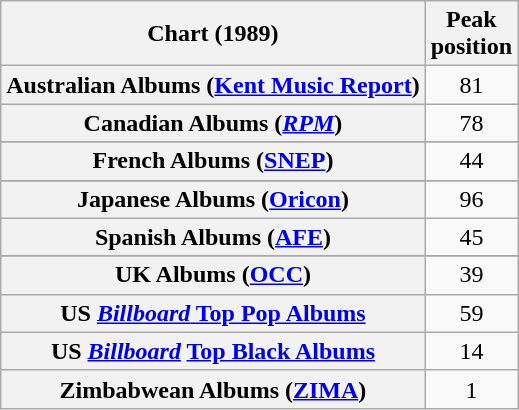<table class="wikitable sortable plainrowheaders" style="text-align:center">
<tr>
<th>Chart (1989)</th>
<th>Peak<br>position</th>
</tr>
<tr>
<th scope="row">Australian Albums (<a href='#'>Kent Music Report</a>)</th>
<td>81</td>
</tr>
<tr>
<th scope="row">Canadian Albums (<em><a href='#'>RPM</a></em>)</th>
<td>78</td>
</tr>
<tr>
</tr>
<tr>
<th scope="row">French Albums (<a href='#'>SNEP</a>)</th>
<td>44</td>
</tr>
<tr>
</tr>
<tr>
<th scope="row">Japanese Albums (<a href='#'>Oricon</a>)</th>
<td>96</td>
</tr>
<tr>
<th scope="row">Spanish Albums (<a href='#'>AFE</a>)</th>
<td>45</td>
</tr>
<tr>
</tr>
<tr>
</tr>
<tr>
<th scope="row">UK Albums (<a href='#'>OCC</a>)</th>
<td>39</td>
</tr>
<tr>
<th scope="row">US <a href='#'><em>Billboard</em> Top Pop Albums</a></th>
<td>59</td>
</tr>
<tr>
<th scope="row">US <em><a href='#'>Billboard</a></em> <a href='#'>Top Black Albums</a></th>
<td>14</td>
</tr>
<tr>
<th scope="row">Zimbabwean Albums (<a href='#'>ZIMA</a>)</th>
<td>1</td>
</tr>
</table>
